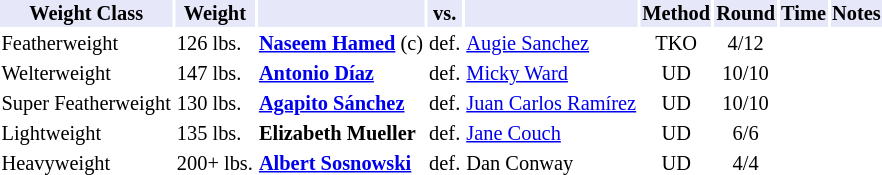<table class="toccolours" style="font-size: 85%;">
<tr>
<th style="background:#e6e8fa; color:#000; text-align:center;">Weight Class</th>
<th style="background:#e6e8fa; color:#000; text-align:center;">Weight</th>
<th style="background:#e6e8fa; color:#000; text-align:center;"></th>
<th style="background:#e6e8fa; color:#000; text-align:center;">vs.</th>
<th style="background:#e6e8fa; color:#000; text-align:center;"></th>
<th style="background:#e6e8fa; color:#000; text-align:center;">Method</th>
<th style="background:#e6e8fa; color:#000; text-align:center;">Round</th>
<th style="background:#e6e8fa; color:#000; text-align:center;">Time</th>
<th style="background:#e6e8fa; color:#000; text-align:center;">Notes</th>
</tr>
<tr>
<td>Featherweight</td>
<td>126 lbs.</td>
<td><strong><a href='#'>Naseem Hamed</a></strong> (c)</td>
<td>def.</td>
<td><a href='#'>Augie Sanchez</a></td>
<td align=center>TKO</td>
<td align=center>4/12</td>
<td align=center></td>
<td></td>
</tr>
<tr>
<td>Welterweight</td>
<td>147 lbs.</td>
<td><strong><a href='#'>Antonio Díaz</a></strong></td>
<td>def.</td>
<td><a href='#'>Micky Ward</a></td>
<td align=center>UD</td>
<td align=center>10/10</td>
<td align=center></td>
</tr>
<tr>
<td>Super Featherweight</td>
<td>130 lbs.</td>
<td><strong><a href='#'>Agapito Sánchez</a></strong></td>
<td>def.</td>
<td><a href='#'>Juan Carlos Ramírez</a></td>
<td align=center>UD</td>
<td align=center>10/10</td>
<td align=center></td>
</tr>
<tr>
<td>Lightweight</td>
<td>135 lbs.</td>
<td><strong>Elizabeth Mueller</strong></td>
<td>def.</td>
<td><a href='#'>Jane Couch</a></td>
<td align=center>UD</td>
<td align=center>6/6</td>
<td align=center></td>
</tr>
<tr>
<td>Heavyweight</td>
<td>200+ lbs.</td>
<td><strong><a href='#'>Albert Sosnowski</a></strong></td>
<td>def.</td>
<td>Dan Conway</td>
<td align=center>UD</td>
<td align=center>4/4</td>
<td align=center></td>
</tr>
<tr>
</tr>
</table>
